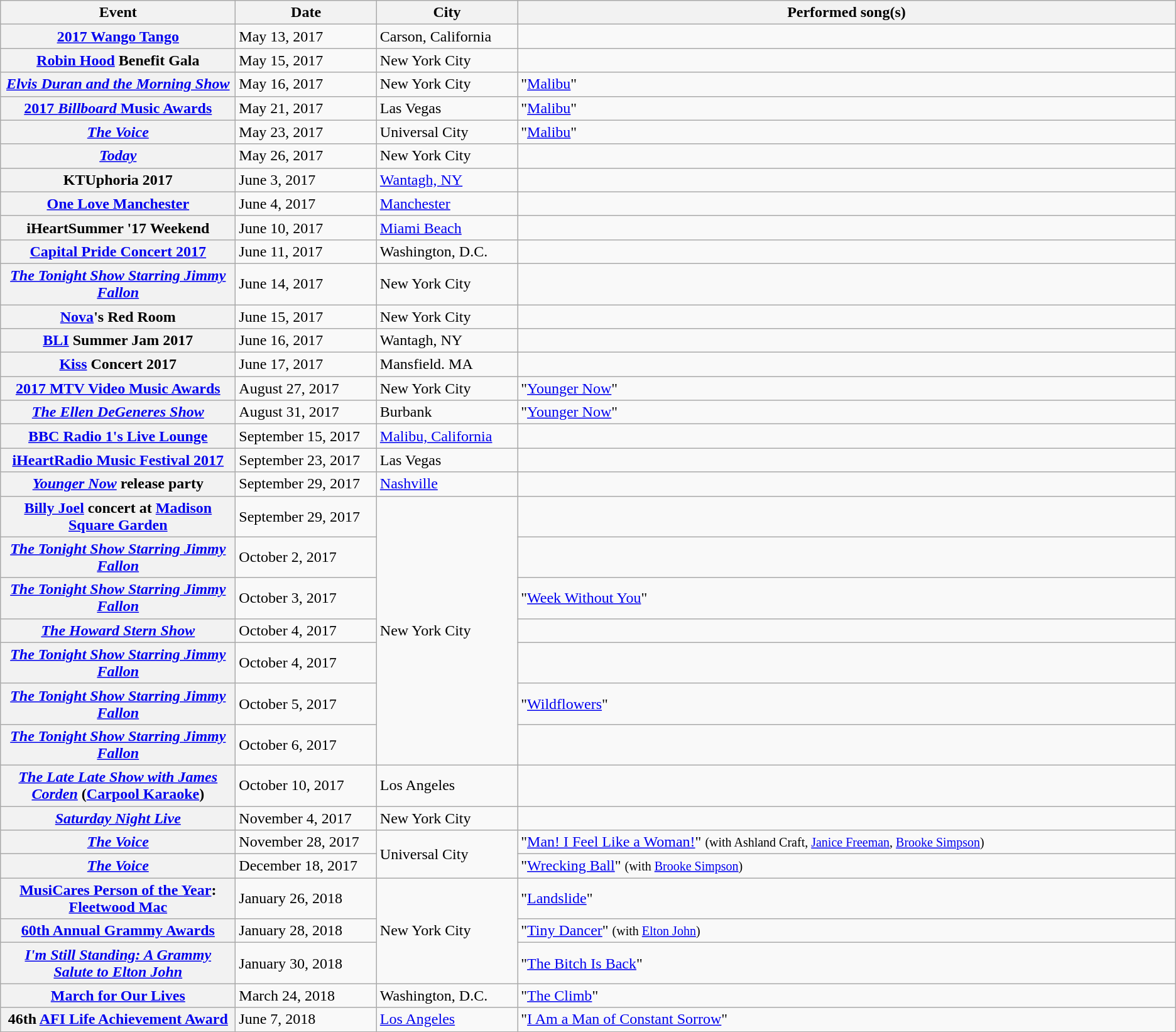<table class="wikitable sortable plainrowheaders">
<tr>
<th style="width:20%;">Event</th>
<th style="width:12%;">Date</th>
<th style="width:12%;">City</th>
<th>Performed song(s)</th>
</tr>
<tr>
<th scope="row"><a href='#'>2017 Wango Tango</a></th>
<td>May 13, 2017</td>
<td>Carson, California</td>
<td></td>
</tr>
<tr>
<th scope="row"><a href='#'>Robin Hood</a> Benefit Gala</th>
<td>May 15, 2017</td>
<td>New York City</td>
<td></td>
</tr>
<tr>
<th scope="row"><em><a href='#'>Elvis Duran and the Morning Show</a></em></th>
<td>May 16, 2017</td>
<td>New York City</td>
<td>"<a href='#'>Malibu</a>"</td>
</tr>
<tr>
<th scope="row"><a href='#'>2017 <em>Billboard</em> Music Awards</a></th>
<td>May 21, 2017</td>
<td>Las Vegas</td>
<td>"<a href='#'>Malibu</a>"</td>
</tr>
<tr>
<th scope="row"><em><a href='#'>The Voice</a></em></th>
<td>May 23, 2017</td>
<td>Universal City</td>
<td>"<a href='#'>Malibu</a>"</td>
</tr>
<tr>
<th scope="row"><em><a href='#'>Today</a></em></th>
<td>May 26, 2017</td>
<td>New York City</td>
<td></td>
</tr>
<tr>
<th scope="row">KTUphoria 2017</th>
<td>June 3, 2017</td>
<td><a href='#'>Wantagh, NY</a></td>
<td></td>
</tr>
<tr>
<th scope="row"><a href='#'>One Love Manchester</a></th>
<td>June 4, 2017</td>
<td><a href='#'>Manchester</a></td>
<td></td>
</tr>
<tr>
<th scope="row">iHeartSummer '17 Weekend</th>
<td>June 10, 2017</td>
<td><a href='#'>Miami Beach</a></td>
<td></td>
</tr>
<tr>
<th scope="row"><a href='#'>Capital Pride Concert 2017</a></th>
<td>June 11, 2017</td>
<td>Washington, D.C.</td>
<td></td>
</tr>
<tr>
<th scope="row"><em><a href='#'>The Tonight Show Starring Jimmy Fallon</a></em></th>
<td>June 14, 2017</td>
<td>New York City</td>
<td></td>
</tr>
<tr>
<th scope="row"><a href='#'>Nova</a>'s Red Room</th>
<td>June 15, 2017</td>
<td>New York City</td>
<td></td>
</tr>
<tr>
<th scope="row"><a href='#'>BLI</a> Summer Jam 2017</th>
<td>June 16, 2017</td>
<td>Wantagh, NY</td>
<td></td>
</tr>
<tr>
<th scope="row"><a href='#'>Kiss</a> Concert 2017</th>
<td>June 17, 2017</td>
<td>Mansfield. MA</td>
<td></td>
</tr>
<tr>
<th scope="row"><a href='#'>2017 MTV Video Music Awards</a></th>
<td>August 27, 2017</td>
<td>New York City</td>
<td>"<a href='#'>Younger Now</a>"</td>
</tr>
<tr>
<th scope="row"><em><a href='#'>The Ellen DeGeneres Show</a></em></th>
<td>August 31, 2017</td>
<td>Burbank</td>
<td>"<a href='#'>Younger Now</a>"</td>
</tr>
<tr>
<th scope="row"><a href='#'>BBC Radio 1's Live Lounge</a></th>
<td>September 15, 2017</td>
<td><a href='#'>Malibu, California</a></td>
<td></td>
</tr>
<tr>
<th scope="row"><a href='#'>iHeartRadio Music Festival 2017</a></th>
<td>September 23, 2017</td>
<td>Las Vegas</td>
<td></td>
</tr>
<tr>
<th scope="row"><em><a href='#'>Younger Now</a></em> release party</th>
<td>September 29, 2017</td>
<td><a href='#'>Nashville</a></td>
<td></td>
</tr>
<tr>
<th scope="row"><a href='#'>Billy Joel</a> concert at <a href='#'>Madison Square Garden</a></th>
<td>September 29, 2017</td>
<td rowspan="7">New York City</td>
<td></td>
</tr>
<tr>
<th scope="row"><em><a href='#'>The Tonight Show Starring Jimmy Fallon</a></em></th>
<td>October 2, 2017</td>
<td></td>
</tr>
<tr>
<th scope="row"><em><a href='#'>The Tonight Show Starring Jimmy Fallon</a></em></th>
<td>October 3, 2017</td>
<td>"<a href='#'>Week Without You</a>"</td>
</tr>
<tr>
<th scope="row"><em><a href='#'>The Howard Stern Show</a></em></th>
<td>October 4, 2017</td>
<td></td>
</tr>
<tr>
<th scope="row"><em><a href='#'>The Tonight Show Starring Jimmy Fallon</a></em></th>
<td>October 4, 2017</td>
<td></td>
</tr>
<tr>
<th scope="row"><em><a href='#'>The Tonight Show Starring Jimmy Fallon</a></em></th>
<td>October 5, 2017</td>
<td>"<a href='#'>Wildflowers</a>"</td>
</tr>
<tr>
<th scope="row"><em><a href='#'>The Tonight Show Starring Jimmy Fallon</a></em></th>
<td>October 6, 2017</td>
<td></td>
</tr>
<tr>
<th scope="row"><em><a href='#'>The Late Late Show with James Corden</a></em> (<a href='#'>Carpool Karaoke</a>)</th>
<td>October 10, 2017</td>
<td>Los Angeles</td>
<td></td>
</tr>
<tr>
<th scope="row"><em><a href='#'>Saturday Night Live</a></em></th>
<td>November 4, 2017</td>
<td>New York City</td>
<td></td>
</tr>
<tr>
<th scope="row"><em><a href='#'>The Voice</a></em></th>
<td>November 28, 2017</td>
<td rowspan="2">Universal City</td>
<td>"<a href='#'>Man! I Feel Like a Woman!</a>" <small>(with Ashland Craft, <a href='#'>Janice Freeman</a>, <a href='#'>Brooke Simpson</a>)</small></td>
</tr>
<tr>
<th scope="row"><em><a href='#'>The Voice</a></em></th>
<td>December 18, 2017</td>
<td>"<a href='#'>Wrecking Ball</a>" <small>(with <a href='#'>Brooke Simpson</a>)</small></td>
</tr>
<tr>
<th scope="row"><a href='#'>MusiCares Person of the Year</a>: <a href='#'>Fleetwood Mac</a></th>
<td>January 26, 2018</td>
<td rowspan="3">New York City</td>
<td>"<a href='#'>Landslide</a>"</td>
</tr>
<tr>
<th scope="row"><a href='#'>60th Annual Grammy Awards</a></th>
<td>January 28, 2018</td>
<td>"<a href='#'>Tiny Dancer</a>" <small>(with <a href='#'>Elton John</a>)</small></td>
</tr>
<tr>
<th scope="row"><em><a href='#'>I'm Still Standing: A Grammy Salute to Elton John</a></em></th>
<td>January 30, 2018</td>
<td>"<a href='#'>The Bitch Is Back</a>"</td>
</tr>
<tr>
<th scope="row"><a href='#'>March for Our Lives</a></th>
<td>March 24, 2018</td>
<td>Washington, D.C.</td>
<td>"<a href='#'>The Climb</a>"</td>
</tr>
<tr>
<th scope="row">46th <a href='#'>AFI Life Achievement Award</a></th>
<td>June 7, 2018</td>
<td><a href='#'>Los Angeles</a></td>
<td>"<a href='#'>I Am a Man of Constant Sorrow</a>"</td>
</tr>
</table>
